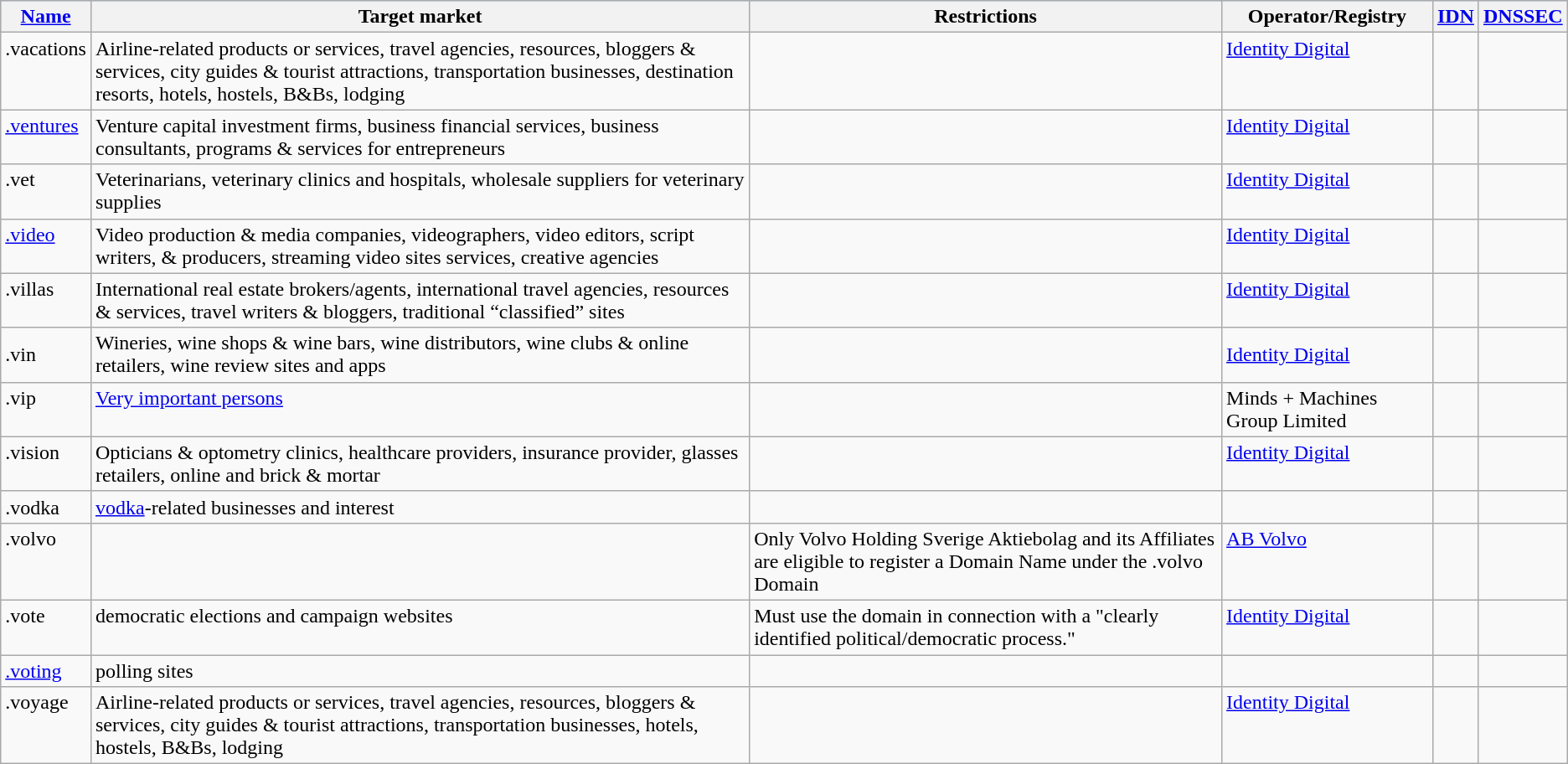<table class="wikitable sortable">
<tr style="background:#a0d0ff;">
<th><a href='#'>Name</a></th>
<th>Target market</th>
<th class="unsortable">Restrictions</th>
<th>Operator/Registry</th>
<th><a href='#'>IDN</a></th>
<th><a href='#'>DNSSEC</a></th>
</tr>
<tr valign="top">
<td>.vacations</td>
<td>Airline-related products or services, travel agencies, resources, bloggers & services, city guides & tourist attractions, transportation businesses, destination resorts, hotels, hostels, B&Bs, lodging</td>
<td></td>
<td><a href='#'>Identity Digital</a></td>
<td></td>
<td></td>
</tr>
<tr valign="top">
<td><a href='#'>.ventures</a></td>
<td>Venture capital investment firms, business financial services, business consultants, programs & services for entrepreneurs</td>
<td></td>
<td><a href='#'>Identity Digital</a></td>
<td></td>
<td></td>
</tr>
<tr valign="top">
<td>.vet</td>
<td>Veterinarians, veterinary clinics and hospitals, wholesale suppliers for veterinary supplies</td>
<td></td>
<td><a href='#'>Identity Digital</a></td>
<td></td>
<td></td>
</tr>
<tr valign="top">
<td><a href='#'>.video</a></td>
<td>Video production & media companies, videographers, video editors, script writers, & producers, streaming video sites services, creative agencies</td>
<td></td>
<td><a href='#'>Identity Digital</a></td>
<td></td>
<td></td>
</tr>
<tr valign="top">
<td>.villas</td>
<td>International real estate brokers/agents, international travel agencies, resources & services, travel writers & bloggers, traditional “classified” sites</td>
<td></td>
<td><a href='#'>Identity Digital</a></td>
<td></td>
<td></td>
</tr>
<tr>
<td>.vin</td>
<td>Wineries, wine shops & wine bars, wine distributors, wine clubs & online retailers, wine review sites and apps</td>
<td></td>
<td><a href='#'>Identity Digital</a></td>
<td></td>
<td></td>
</tr>
<tr valign="top">
<td>.vip</td>
<td><a href='#'>Very important persons</a></td>
<td></td>
<td>Minds + Machines Group Limited</td>
<td></td>
<td></td>
</tr>
<tr valign="top">
<td>.vision</td>
<td>Opticians & optometry clinics, healthcare providers, insurance provider, glasses retailers, online and brick & mortar</td>
<td></td>
<td><a href='#'>Identity Digital</a></td>
<td></td>
<td></td>
</tr>
<tr valign="top">
<td>.vodka</td>
<td><a href='#'>vodka</a>-related businesses and interest</td>
<td></td>
<td></td>
<td></td>
<td></td>
</tr>
<tr valign="top">
<td>.volvo</td>
<td></td>
<td>Only Volvo Holding Sverige Aktiebolag and its Affiliates are eligible to register a Domain Name under the .volvo Domain </td>
<td><a href='#'>AB Volvo</a></td>
<td></td>
<td></td>
</tr>
<tr valign="top">
<td>.vote</td>
<td>democratic elections and campaign websites</td>
<td>Must use the domain in connection with a "clearly identified political/democratic process."</td>
<td><a href='#'>Identity Digital</a></td>
<td></td>
<td></td>
</tr>
<tr valign="top">
<td><a href='#'>.voting</a></td>
<td>polling sites</td>
<td></td>
<td></td>
<td></td>
<td></td>
</tr>
<tr valign="top">
<td>.voyage</td>
<td>Airline-related products or services, travel agencies, resources, bloggers & services, city guides & tourist attractions, transportation businesses, hotels, hostels, B&Bs, lodging</td>
<td></td>
<td><a href='#'>Identity Digital</a></td>
<td></td>
<td></td>
</tr>
</table>
